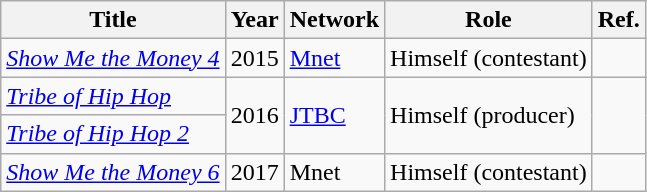<table class="wikitable">
<tr>
<th>Title</th>
<th>Year</th>
<th>Network</th>
<th>Role</th>
<th>Ref.</th>
</tr>
<tr>
<td><em><a href='#'>Show Me the Money 4</a></em></td>
<td>2015</td>
<td><a href='#'>Mnet</a></td>
<td>Himself (contestant)</td>
<td></td>
</tr>
<tr>
<td><em><a href='#'>Tribe of Hip Hop</a></em></td>
<td rowspan="2">2016</td>
<td rowspan="2"><a href='#'>JTBC</a></td>
<td rowspan="2">Himself (producer)</td>
<td rowspan="2"></td>
</tr>
<tr>
<td><em><a href='#'>Tribe of Hip Hop 2</a></em></td>
</tr>
<tr>
<td><em><a href='#'>Show Me the Money 6</a></em></td>
<td>2017</td>
<td>Mnet</td>
<td>Himself (contestant)</td>
<td></td>
</tr>
</table>
